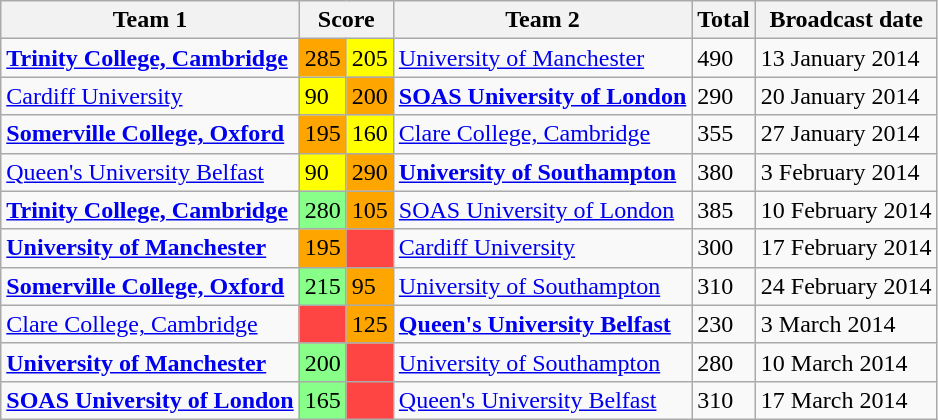<table class="wikitable" border="1">
<tr>
<th>Team 1</th>
<th colspan=2>Score</th>
<th>Team 2</th>
<th>Total</th>
<th>Broadcast date</th>
</tr>
<tr>
<td><strong><a href='#'>Trinity College, Cambridge</a></strong></td>
<td style="background:orange">285</td>
<td style="background:yellow">205</td>
<td><a href='#'>University of Manchester</a></td>
<td>490</td>
<td>13 January 2014</td>
</tr>
<tr>
<td><a href='#'>Cardiff University</a></td>
<td style="background:yellow">90</td>
<td style="background:orange">200</td>
<td><strong><a href='#'>SOAS University of London</a></strong></td>
<td>290</td>
<td>20 January 2014</td>
</tr>
<tr>
<td><strong><a href='#'>Somerville College, Oxford</a></strong></td>
<td style="background:orange">195</td>
<td style="background:yellow">160</td>
<td><a href='#'>Clare College, Cambridge</a></td>
<td>355</td>
<td>27 January 2014</td>
</tr>
<tr>
<td><a href='#'>Queen's University Belfast</a></td>
<td style="background:yellow">90</td>
<td style="background:orange">290</td>
<td><strong><a href='#'>University of Southampton</a></strong></td>
<td>380</td>
<td>3 February 2014</td>
</tr>
<tr>
<td><strong><a href='#'>Trinity College, Cambridge</a></strong></td>
<td style="background:#88ff88">280</td>
<td style="background:orange">105</td>
<td><a href='#'>SOAS University of London</a></td>
<td>385</td>
<td>10 February 2014</td>
</tr>
<tr>
<td><strong><a href='#'>University of Manchester</a></strong></td>
<td style="background:orange">195</td>
<td style="background:#ff4444"></td>
<td><a href='#'>Cardiff University</a></td>
<td>300</td>
<td>17 February 2014</td>
</tr>
<tr>
<td><strong><a href='#'>Somerville College, Oxford</a></strong></td>
<td style="background:#88ff88">215</td>
<td style="background:orange">95</td>
<td><a href='#'>University of Southampton</a></td>
<td>310</td>
<td>24 February 2014</td>
</tr>
<tr>
<td><a href='#'>Clare College, Cambridge</a></td>
<td style="background:#ff4444"></td>
<td style="background:orange">125</td>
<td><strong><a href='#'>Queen's University Belfast</a></strong></td>
<td>230</td>
<td>3 March 2014</td>
</tr>
<tr>
<td><strong><a href='#'>University of Manchester</a></strong></td>
<td style="background:#88ff88">200</td>
<td style="background:#ff4444"></td>
<td><a href='#'>University of Southampton</a></td>
<td>280</td>
<td>10 March 2014</td>
</tr>
<tr>
<td><strong><a href='#'>SOAS University of London</a></strong></td>
<td style="background:#88ff88">165</td>
<td style="background:#ff4444"></td>
<td><a href='#'>Queen's University Belfast</a></td>
<td>310</td>
<td>17 March 2014</td>
</tr>
</table>
